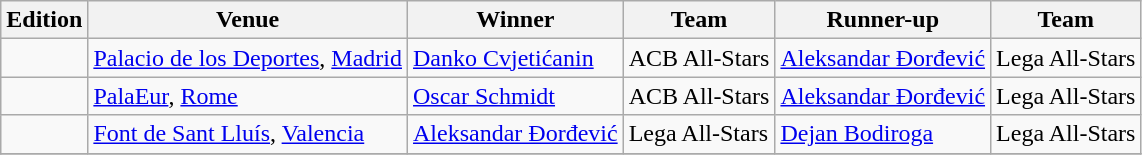<table class="wikitable">
<tr>
<th>Edition</th>
<th>Venue</th>
<th>Winner</th>
<th>Team</th>
<th>Runner-up</th>
<th>Team</th>
</tr>
<tr>
<td></td>
<td><a href='#'>Palacio de los Deportes</a>, <a href='#'>Madrid</a></td>
<td> <a href='#'>Danko Cvjetićanin</a><br></td>
<td>ACB All-Stars</td>
<td> <a href='#'>Aleksandar Đorđević</a><br></td>
<td>Lega All-Stars</td>
</tr>
<tr>
<td></td>
<td><a href='#'>PalaEur</a>, <a href='#'>Rome</a></td>
<td> <a href='#'>Oscar Schmidt</a><br></td>
<td>ACB All-Stars</td>
<td> <a href='#'>Aleksandar Đorđević</a><br></td>
<td>Lega All-Stars</td>
</tr>
<tr>
<td></td>
<td><a href='#'>Font de Sant Lluís</a>, <a href='#'>Valencia</a></td>
<td> <a href='#'>Aleksandar Đorđević</a><br></td>
<td>Lega All-Stars</td>
<td> <a href='#'>Dejan Bodiroga</a> <br></td>
<td>Lega All-Stars</td>
</tr>
<tr>
</tr>
</table>
